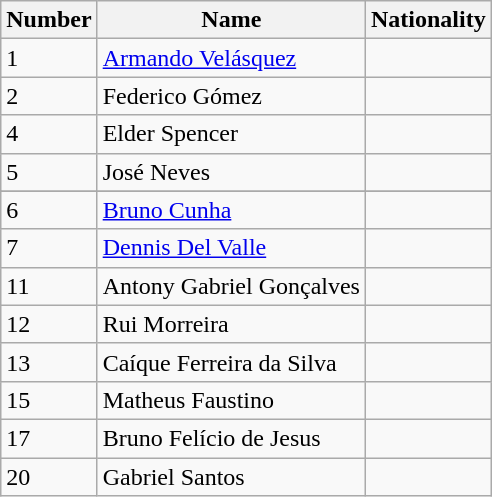<table class="wikitable">
<tr>
<th>Number</th>
<th>Name</th>
<th>Nationality</th>
</tr>
<tr>
<td>1</td>
<td><a href='#'>Armando Velásquez</a></td>
<td></td>
</tr>
<tr>
<td>2</td>
<td>Federico Gómez</td>
<td></td>
</tr>
<tr>
<td>4</td>
<td>Elder Spencer</td>
<td></td>
</tr>
<tr>
<td>5</td>
<td>José Neves</td>
<td></td>
</tr>
<tr bgcolor="#EFEFEF">
</tr>
<tr>
<td>6</td>
<td><a href='#'>Bruno Cunha</a></td>
<td></td>
</tr>
<tr>
<td>7</td>
<td><a href='#'>Dennis Del Valle</a></td>
<td></td>
</tr>
<tr>
<td>11</td>
<td>Antony Gabriel Gonçalves</td>
<td></td>
</tr>
<tr>
<td>12</td>
<td>Rui Morreira</td>
<td></td>
</tr>
<tr>
<td>13</td>
<td>Caíque Ferreira da Silva</td>
<td></td>
</tr>
<tr>
<td>15</td>
<td>Matheus Faustino</td>
<td></td>
</tr>
<tr>
<td>17</td>
<td>Bruno Felício de Jesus</td>
<td></td>
</tr>
<tr>
<td>20</td>
<td>Gabriel Santos</td>
<td></td>
</tr>
</table>
